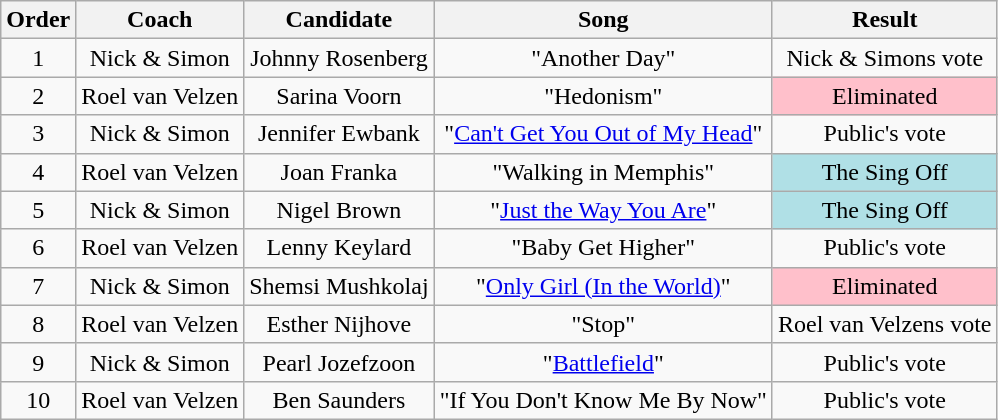<table class="wikitable" style="text-align: center; width: auto;">
<tr>
<th>Order</th>
<th>Coach</th>
<th>Candidate</th>
<th>Song</th>
<th>Result</th>
</tr>
<tr>
<td>1</td>
<td>Nick & Simon</td>
<td>Johnny Rosenberg</td>
<td>"Another Day"</td>
<td>Nick & Simons vote</td>
</tr>
<tr>
<td>2</td>
<td>Roel van Velzen</td>
<td>Sarina Voorn</td>
<td>"Hedonism"</td>
<td style="background:pink;">Eliminated</td>
</tr>
<tr>
<td>3</td>
<td>Nick & Simon</td>
<td>Jennifer Ewbank</td>
<td>"<a href='#'>Can't Get You Out of My Head</a>"</td>
<td>Public's vote</td>
</tr>
<tr>
<td>4</td>
<td>Roel van Velzen</td>
<td>Joan Franka</td>
<td>"Walking in Memphis"</td>
<td style="background:#B0E0E6;">The Sing Off</td>
</tr>
<tr>
<td>5</td>
<td>Nick & Simon</td>
<td>Nigel Brown</td>
<td>"<a href='#'>Just the Way You Are</a>"</td>
<td style="background:#B0E0E6;">The Sing Off</td>
</tr>
<tr>
<td>6</td>
<td>Roel van Velzen</td>
<td>Lenny Keylard</td>
<td>"Baby Get Higher"</td>
<td>Public's vote</td>
</tr>
<tr>
<td>7</td>
<td>Nick & Simon</td>
<td>Shemsi Mushkolaj</td>
<td>"<a href='#'>Only Girl (In the World)</a>"</td>
<td style="background:pink;">Eliminated</td>
</tr>
<tr>
<td>8</td>
<td>Roel van Velzen</td>
<td>Esther Nijhove</td>
<td>"Stop"</td>
<td>Roel van Velzens vote</td>
</tr>
<tr>
<td>9</td>
<td>Nick & Simon</td>
<td>Pearl Jozefzoon</td>
<td>"<a href='#'>Battlefield</a>"</td>
<td>Public's vote</td>
</tr>
<tr>
<td>10</td>
<td>Roel van Velzen</td>
<td>Ben Saunders</td>
<td>"If You Don't Know Me By Now"</td>
<td>Public's vote</td>
</tr>
</table>
